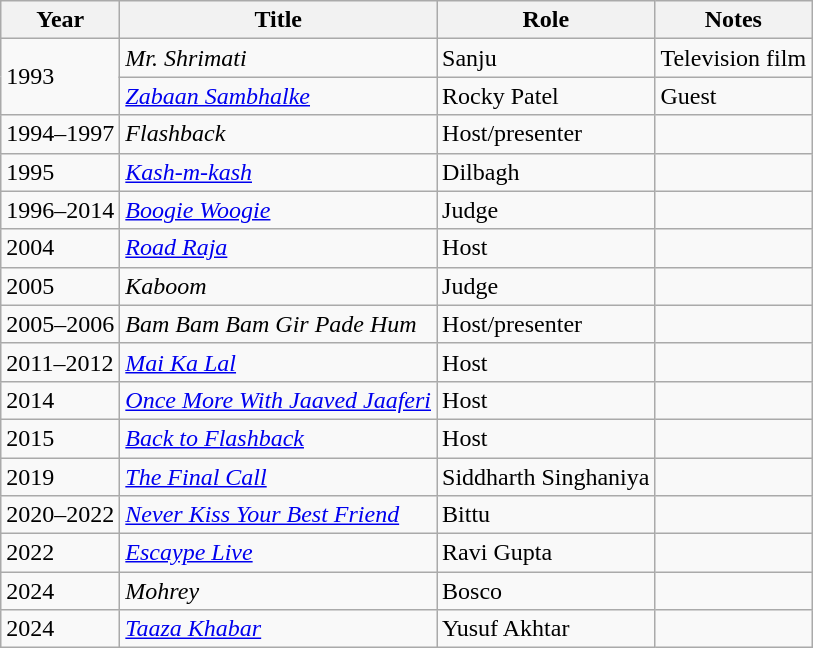<table class="wikitable plainrowheaders sortable">
<tr>
<th scope="col">Year</th>
<th scope="col">Title</th>
<th scope="col">Role</th>
<th scope="col" class="unsortable">Notes</th>
</tr>
<tr>
<td rowspan="2">1993</td>
<td><em>Mr. Shrimati</em></td>
<td>Sanju</td>
<td>Television film</td>
</tr>
<tr>
<td><em><a href='#'>Zabaan Sambhalke</a></em></td>
<td>Rocky Patel</td>
<td>Guest</td>
</tr>
<tr>
<td>1994–1997</td>
<td><em>Flashback</em></td>
<td>Host/presenter</td>
<td></td>
</tr>
<tr>
<td>1995</td>
<td><em><a href='#'>Kash-m-kash</a></em></td>
<td>Dilbagh</td>
<td></td>
</tr>
<tr>
<td>1996–2014</td>
<td><em><a href='#'>Boogie Woogie</a></em></td>
<td>Judge</td>
<td></td>
</tr>
<tr>
<td>2004</td>
<td><em><a href='#'>Road Raja</a></em></td>
<td>Host</td>
<td></td>
</tr>
<tr>
<td>2005</td>
<td><em>Kaboom</em></td>
<td>Judge</td>
<td></td>
</tr>
<tr>
<td>2005–2006</td>
<td><em>Bam Bam Bam Gir Pade Hum</em></td>
<td>Host/presenter</td>
<td></td>
</tr>
<tr>
<td>2011–2012</td>
<td><em><a href='#'>Mai Ka Lal</a></em></td>
<td>Host</td>
<td></td>
</tr>
<tr>
<td>2014</td>
<td><em><a href='#'>Once More With Jaaved Jaaferi</a></em></td>
<td>Host</td>
<td></td>
</tr>
<tr>
<td>2015</td>
<td><em><a href='#'>Back to Flashback</a></em></td>
<td>Host</td>
<td></td>
</tr>
<tr>
<td>2019</td>
<td><em><a href='#'>The Final Call</a></em></td>
<td>Siddharth Singhaniya</td>
<td></td>
</tr>
<tr>
<td>2020–2022</td>
<td><em><a href='#'>Never Kiss Your Best Friend</a></em></td>
<td>Bittu</td>
<td></td>
</tr>
<tr>
<td>2022</td>
<td><em><a href='#'>Escaype Live</a></em></td>
<td>Ravi Gupta</td>
<td></td>
</tr>
<tr>
<td>2024</td>
<td><em>Mohrey</em></td>
<td>Bosco</td>
<td></td>
</tr>
<tr>
<td>2024</td>
<td><em><a href='#'>Taaza Khabar</a></em></td>
<td>Yusuf Akhtar</td>
<td></td>
</tr>
</table>
